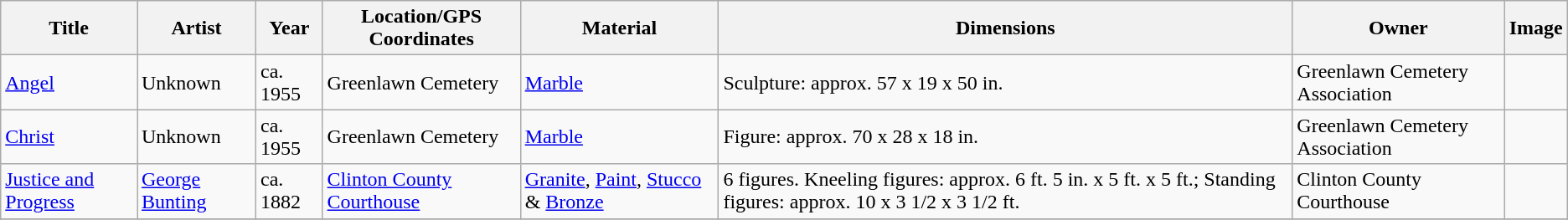<table class="wikitable sortable">
<tr>
<th>Title</th>
<th>Artist</th>
<th>Year</th>
<th>Location/GPS Coordinates</th>
<th>Material</th>
<th>Dimensions</th>
<th>Owner</th>
<th>Image</th>
</tr>
<tr>
<td><a href='#'>Angel</a></td>
<td>Unknown</td>
<td>ca. 1955</td>
<td>Greenlawn Cemetery</td>
<td><a href='#'>Marble</a></td>
<td>Sculpture: approx. 57 x 19 x 50 in.</td>
<td>Greenlawn Cemetery Association</td>
<td></td>
</tr>
<tr>
<td><a href='#'>Christ</a></td>
<td>Unknown</td>
<td>ca. 1955</td>
<td>Greenlawn Cemetery</td>
<td><a href='#'>Marble</a></td>
<td>Figure: approx. 70 x 28 x 18 in.</td>
<td>Greenlawn Cemetery Association</td>
<td></td>
</tr>
<tr>
<td><a href='#'>Justice and Progress</a></td>
<td><a href='#'>George Bunting</a></td>
<td>ca. 1882</td>
<td><a href='#'>Clinton County Courthouse</a></td>
<td><a href='#'>Granite</a>, <a href='#'>Paint</a>, <a href='#'>Stucco</a> & <a href='#'>Bronze</a></td>
<td>6 figures. Kneeling figures: approx. 6 ft. 5 in. x 5 ft. x 5 ft.; Standing figures: approx. 10 x 3 1/2 x 3 1/2 ft.</td>
<td>Clinton County Courthouse</td>
<td></td>
</tr>
<tr>
</tr>
</table>
